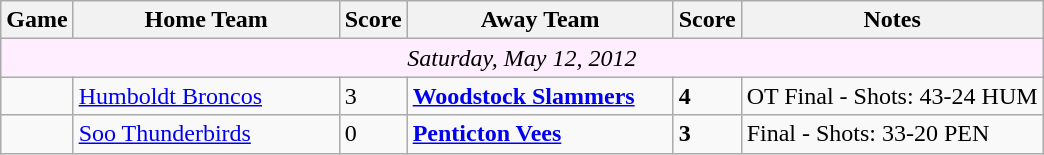<table class="wikitable">
<tr>
<th>Game</th>
<th width="170">Home Team</th>
<th>Score</th>
<th width="170">Away Team</th>
<th>Score</th>
<th>Notes</th>
</tr>
<tr align=center bgcolor="ffeeff">
<td colspan="11"><em>Saturday, May 12, 2012</em></td>
</tr>
<tr bgcolor=>
<td></td>
<td><a href='#'>Humboldt Broncos</a></td>
<td>3</td>
<td><strong><a href='#'>Woodstock Slammers</a></strong></td>
<td><strong>4</strong></td>
<td>OT Final - Shots: 43-24 HUM</td>
</tr>
<tr bgcolor=>
<td></td>
<td><a href='#'>Soo Thunderbirds</a></td>
<td>0</td>
<td><strong><a href='#'>Penticton Vees</a></strong></td>
<td><strong>3</strong></td>
<td>Final - Shots: 33-20 PEN</td>
</tr>
</table>
